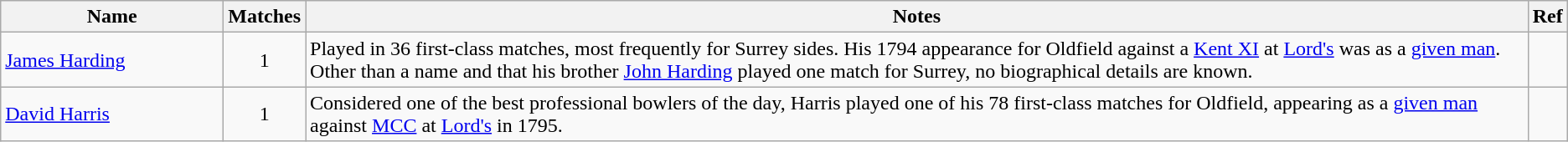<table class="wikitable">
<tr>
<th style="width:170px">Name</th>
<th>Matches</th>
<th>Notes</th>
<th>Ref</th>
</tr>
<tr>
<td><a href='#'>James Harding</a></td>
<td align=center>1</td>
<td>Played in 36 first-class matches, most frequently for Surrey sides. His 1794 appearance for Oldfield against a <a href='#'>Kent XI</a> at <a href='#'>Lord's</a> was as a <a href='#'>given man</a>. Other than a name and that his brother <a href='#'>John Harding</a> played one match for Surrey, no biographical details are known.</td>
<td></td>
</tr>
<tr>
<td><a href='#'>David Harris</a></td>
<td align=center>1</td>
<td>Considered one of the best professional bowlers of the day, Harris played one of his 78 first-class matches for Oldfield, appearing as a <a href='#'>given man</a> against <a href='#'>MCC</a> at <a href='#'>Lord's</a> in 1795.</td>
<td></td>
</tr>
</table>
